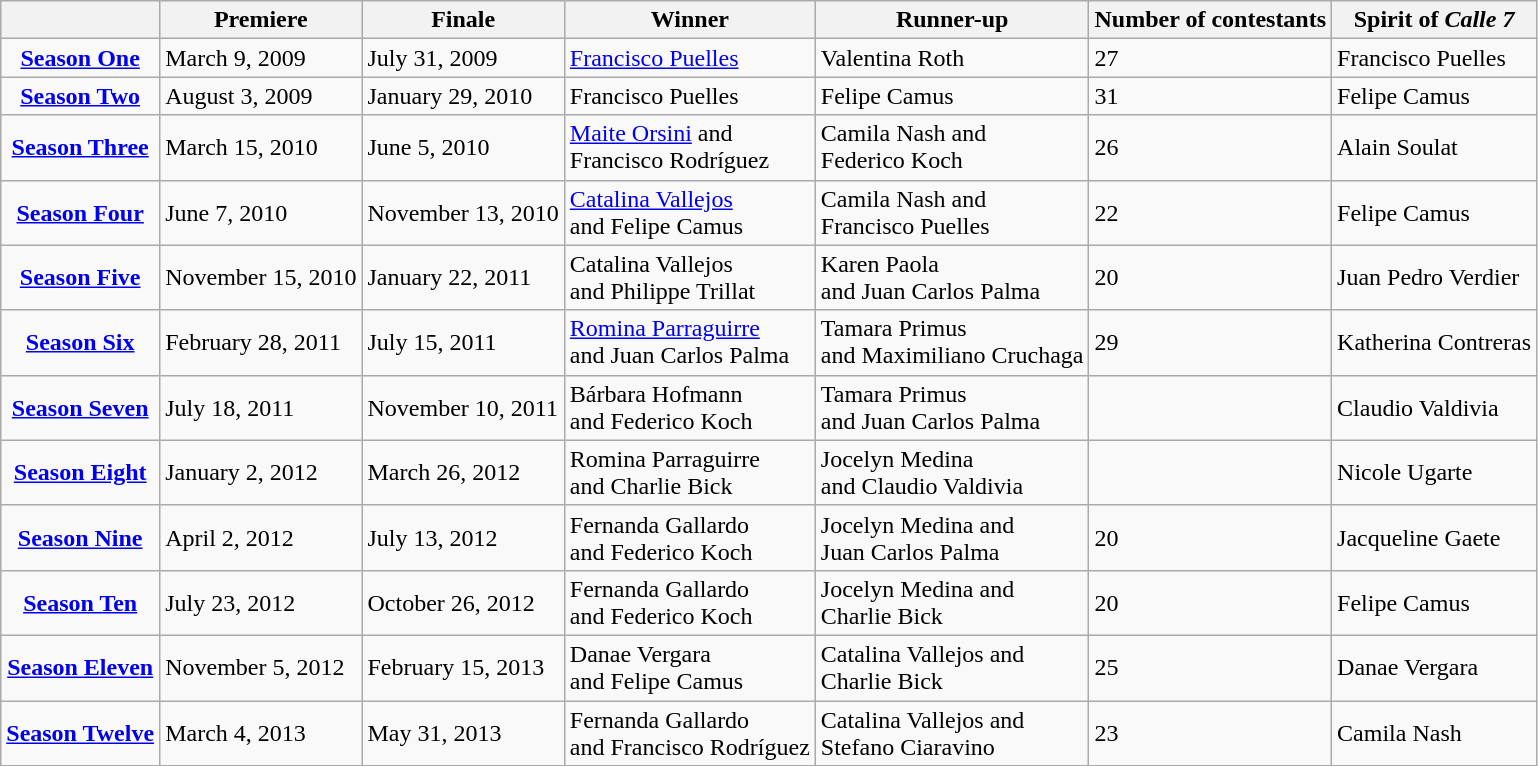<table class="wikitable" border="1">
<tr>
<th></th>
<th>Premiere</th>
<th>Finale</th>
<th>Winner</th>
<th>Runner-up</th>
<th>Number of contestants</th>
<th>Spirit of <em>Calle 7</em></th>
</tr>
<tr>
<td align="center"><strong><a href='#'>Season One</a></strong></td>
<td>March 9, 2009</td>
<td>July 31, 2009</td>
<td><a href='#'>Francisco Puelles</a></td>
<td>Valentina Roth</td>
<td>27</td>
<td>Francisco Puelles</td>
</tr>
<tr>
<td align="center"><strong><a href='#'>Season Two</a></strong></td>
<td>August 3, 2009</td>
<td>January 29, 2010</td>
<td>Francisco Puelles</td>
<td>Felipe Camus</td>
<td>31</td>
<td>Felipe Camus</td>
</tr>
<tr>
<td align="center"><strong><a href='#'>Season Three</a></strong></td>
<td>March 15, 2010</td>
<td>June 5, 2010</td>
<td><a href='#'>Maite Orsini</a> and<br> Francisco Rodríguez</td>
<td>Camila Nash and <br>Federico Koch</td>
<td>26</td>
<td>Alain Soulat</td>
</tr>
<tr>
<td align="center"><strong><a href='#'>Season Four</a></strong></td>
<td>June 7, 2010</td>
<td>November 13, 2010</td>
<td><a href='#'>Catalina Vallejos</a><br> and Felipe Camus</td>
<td>Camila Nash and<br> Francisco Puelles</td>
<td>22</td>
<td>Felipe Camus</td>
</tr>
<tr>
<td align="center"><strong><a href='#'>Season Five</a></strong></td>
<td>November 15, 2010</td>
<td>January 22, 2011</td>
<td>Catalina Vallejos<br> and Philippe Trillat</td>
<td>Karen Paola <br> and Juan Carlos Palma</td>
<td>20</td>
<td>Juan Pedro Verdier</td>
</tr>
<tr>
<td align="center"><strong><a href='#'>Season Six</a></strong></td>
<td>February 28, 2011</td>
<td>July 15, 2011</td>
<td><a href='#'>Romina Parraguirre</a><br> and Juan Carlos Palma</td>
<td>Tamara Primus <br> and Maximiliano Cruchaga</td>
<td>29</td>
<td>Katherina Contreras</td>
</tr>
<tr>
<td align="center"><strong><a href='#'>Season Seven</a></strong></td>
<td>July 18, 2011</td>
<td>November 10, 2011</td>
<td>Bárbara Hofmann<br> and Federico Koch</td>
<td>Tamara Primus <br> and Juan Carlos Palma</td>
<td></td>
<td>Claudio Valdivia</td>
</tr>
<tr>
<td align="center"><strong><a href='#'>Season Eight</a></strong></td>
<td>January 2, 2012</td>
<td>March 26, 2012</td>
<td>Romina Parraguirre<br> and Charlie Bick</td>
<td>Jocelyn Medina <br> and Claudio Valdivia</td>
<td></td>
<td>Nicole Ugarte</td>
</tr>
<tr>
<td align="center"><strong><a href='#'>Season Nine</a></strong></td>
<td>April 2, 2012</td>
<td>July 13, 2012</td>
<td>Fernanda Gallardo<br> and Federico Koch</td>
<td>Jocelyn Medina and<br> Juan Carlos Palma</td>
<td>20</td>
<td>Jacqueline Gaete</td>
</tr>
<tr>
<td align="center"><strong><a href='#'>Season Ten</a></strong></td>
<td>July 23, 2012</td>
<td>October 26, 2012</td>
<td>Fernanda Gallardo<br> and Federico Koch</td>
<td>Jocelyn Medina and<br>Charlie Bick</td>
<td>20</td>
<td>Felipe Camus</td>
</tr>
<tr>
<td align="center"><strong><a href='#'>Season Eleven</a></strong></td>
<td>November 5, 2012</td>
<td>February 15, 2013</td>
<td>Danae Vergara<br> and Felipe Camus</td>
<td>Catalina Vallejos and<br>Charlie Bick</td>
<td>25</td>
<td>Danae Vergara</td>
</tr>
<tr>
<td align="center"><strong><a href='#'>Season Twelve</a></strong></td>
<td>March 4, 2013</td>
<td>May 31, 2013</td>
<td>Fernanda Gallardo<br> and Francisco Rodríguez</td>
<td>Catalina Vallejos and<br>Stefano Ciaravino</td>
<td>23</td>
<td>Camila Nash</td>
</tr>
</table>
